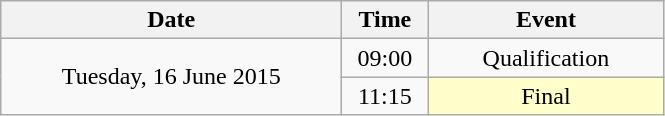<table class = "wikitable" style="text-align:center;">
<tr>
<th width=220>Date</th>
<th width=50>Time</th>
<th width=150>Event</th>
</tr>
<tr>
<td rowspan=2>Tuesday, 16 June 2015</td>
<td>09:00</td>
<td>Qualification</td>
</tr>
<tr>
<td>11:15</td>
<td bgcolor=ffffcc>Final</td>
</tr>
</table>
